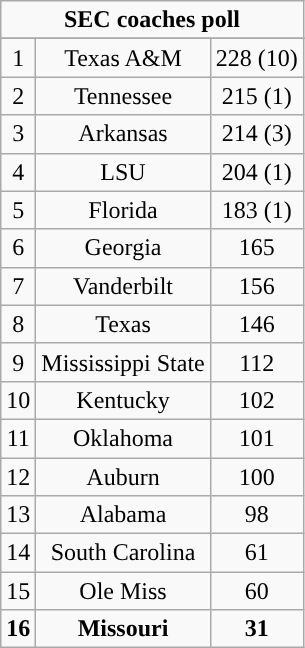<table class="wikitable" style="display: inline-table;">
<tr>
<td align="center" Colspan="3"><strong>SEC coaches poll</strong></td>
</tr>
<tr align="center">
</tr>
<tr align="center">
<td>1</td>
<td>Texas A&M</td>
<td>228 (10)</td>
</tr>
<tr align="center">
<td>2</td>
<td>Tennessee</td>
<td>215 (1)</td>
</tr>
<tr align="center">
<td>3</td>
<td>Arkansas</td>
<td>214 (3)</td>
</tr>
<tr align="center">
<td>4</td>
<td>LSU</td>
<td>204 (1)</td>
</tr>
<tr align="center">
<td>5</td>
<td>Florida</td>
<td>183 (1)</td>
</tr>
<tr align="center">
<td>6</td>
<td>Georgia</td>
<td>165</td>
</tr>
<tr align="center">
<td>7</td>
<td>Vanderbilt</td>
<td>156</td>
</tr>
<tr align="center">
<td>8</td>
<td>Texas</td>
<td>146</td>
</tr>
<tr align="center">
<td>9</td>
<td>Mississippi State</td>
<td>112</td>
</tr>
<tr align="center">
<td>10</td>
<td>Kentucky</td>
<td>102</td>
</tr>
<tr align="center">
<td>11</td>
<td>Oklahoma</td>
<td>101</td>
</tr>
<tr align="center">
<td>12</td>
<td>Auburn</td>
<td>100</td>
</tr>
<tr align="center">
<td>13</td>
<td>Alabama</td>
<td>98</td>
</tr>
<tr align="center">
<td>14</td>
<td>South Carolina</td>
<td>61</td>
</tr>
<tr align="center">
<td>15</td>
<td>Ole Miss</td>
<td>60</td>
</tr>
<tr align="center">
<td><strong>16</strong></td>
<td><strong>Missouri</strong></td>
<td><strong>31</strong></td>
</tr>
</table>
